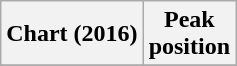<table class="wikitable plainrowheaders" style="text-align:center;">
<tr>
<th>Chart (2016)</th>
<th>Peak<br>position</th>
</tr>
<tr>
</tr>
</table>
